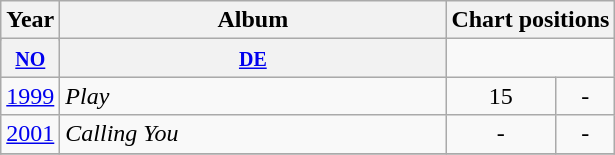<table class="wikitable">
<tr>
<th width="28" rowspan="2">Year</th>
<th width="250" rowspan="2">Album</th>
<th colspan="9">Chart positions</th>
</tr>
<tr>
</tr>
<tr bgcolor="#DDDDDD">
<th width="30"><small><a href='#'>NO</a></small></th>
<th width="30"><small><a href='#'>DE</a></small></th>
</tr>
<tr>
<td align="left" rowspan="1"><a href='#'>1999</a></td>
<td align="left" rowspan="1"><em>Play</em></td>
<td align="center">15</td>
<td align="center">-</td>
</tr>
<tr>
<td align="left" rowspan="1"><a href='#'>2001</a></td>
<td align="left" rowspan="1"><em>Calling You</em></td>
<td align="center">-</td>
<td align="center">-</td>
</tr>
<tr>
</tr>
</table>
